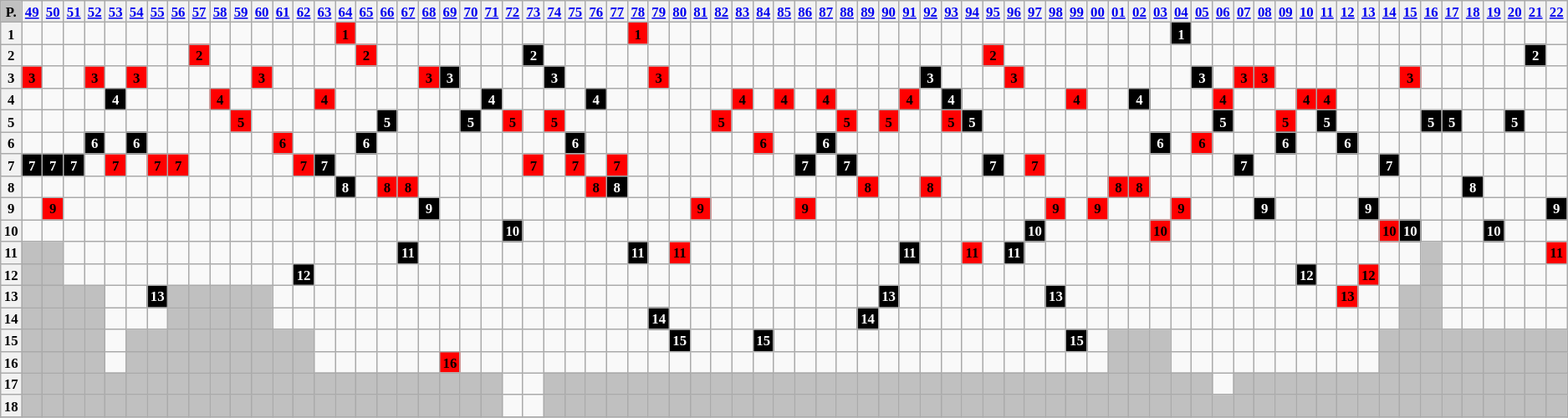<table class="wikitable" style="text-align: center; font-size:70%">
<tr>
<th style="background:#c0c0c0">P.</th>
<th><strong><a href='#'>49</a></strong></th>
<th><strong><a href='#'>50</a></strong></th>
<th><strong><a href='#'>51</a></strong></th>
<th><strong><a href='#'>52</a></strong></th>
<th><strong><a href='#'>53</a></strong></th>
<th><strong><a href='#'>54</a></strong></th>
<th><strong><a href='#'>55</a></strong></th>
<th><strong><a href='#'>56</a></strong></th>
<th><strong><a href='#'>57</a></strong></th>
<th><strong><a href='#'>58</a></strong></th>
<th><strong><a href='#'>59</a></strong></th>
<th><strong><a href='#'>60</a></strong></th>
<th><strong><a href='#'>61</a></strong></th>
<th><strong><a href='#'>62</a></strong></th>
<th><strong><a href='#'>63</a></strong></th>
<th><strong><a href='#'>64</a></strong></th>
<th><strong><a href='#'>65</a></strong></th>
<th><strong><a href='#'>66</a></strong></th>
<th><strong><a href='#'>67</a></strong></th>
<th><strong><a href='#'>68</a></strong></th>
<th><strong><a href='#'>69</a></strong></th>
<th><strong><a href='#'>70</a></strong></th>
<th><strong><a href='#'>71</a></strong></th>
<th><strong><a href='#'>72</a></strong></th>
<th><strong><a href='#'>73</a></strong></th>
<th><strong><a href='#'>74</a></strong></th>
<th><strong><a href='#'>75</a></strong></th>
<th><strong><a href='#'>76</a></strong></th>
<th><strong><a href='#'>77</a></strong></th>
<th><strong><a href='#'>78</a></strong></th>
<th><strong><a href='#'>79</a></strong></th>
<th><strong><a href='#'>80</a></strong></th>
<th><strong><a href='#'>81</a></strong></th>
<th><strong><a href='#'>82</a></strong></th>
<th><strong><a href='#'>83</a></strong></th>
<th><strong><a href='#'>84</a></strong></th>
<th><strong><a href='#'>85</a></strong></th>
<th><strong><a href='#'>86</a></strong></th>
<th><strong><a href='#'>87</a></strong></th>
<th><strong><a href='#'>88</a></strong></th>
<th><strong><a href='#'>89</a></strong></th>
<th><strong><a href='#'>90</a></strong></th>
<th><strong><a href='#'>91</a></strong></th>
<th><strong><a href='#'>92</a></strong></th>
<th><strong><a href='#'>93</a></strong></th>
<th><strong><a href='#'>94</a></strong></th>
<th><strong><a href='#'>95</a></strong></th>
<th><strong><a href='#'>96</a></strong></th>
<th><strong><a href='#'>97</a></strong></th>
<th><strong><a href='#'>98</a></strong></th>
<th><strong><a href='#'>99</a></strong></th>
<th><strong><a href='#'>00</a></strong></th>
<th><strong><a href='#'>01</a></strong></th>
<th><strong><a href='#'>02</a></strong></th>
<th><strong><a href='#'>03</a></strong></th>
<th><strong><a href='#'>04</a></strong></th>
<th><strong><a href='#'>05</a></strong></th>
<th><strong><a href='#'>06</a></strong></th>
<th><strong><a href='#'>07</a></strong></th>
<th><strong><a href='#'>08</a></strong></th>
<th><strong><a href='#'>09</a></strong></th>
<th><strong><a href='#'>10</a></strong></th>
<th><strong><a href='#'>11</a></strong></th>
<th><strong><a href='#'>12</a></strong></th>
<th><strong><a href='#'>13</a></strong></th>
<th><strong><a href='#'>14</a></strong></th>
<th><strong><a href='#'>15</a></strong></th>
<th><strong><a href='#'>16</a></strong></th>
<th><strong><a href='#'>17</a></strong></th>
<th><strong><a href='#'>18</a></strong></th>
<th><strong><a href='#'>19</a></strong></th>
<th><strong><a href='#'>20</a></strong></th>
<th><strong><a href='#'>21</a></strong></th>
<th><strong><a href='#'>22</a></strong></th>
</tr>
<tr>
<th>1</th>
<td></td>
<td></td>
<td></td>
<td></td>
<td></td>
<td></td>
<td></td>
<td></td>
<td></td>
<td></td>
<td></td>
<td></td>
<td></td>
<td></td>
<td></td>
<td style="background-color:red;color:black;"><strong>1</strong></td>
<td></td>
<td></td>
<td></td>
<td></td>
<td></td>
<td></td>
<td></td>
<td></td>
<td></td>
<td></td>
<td></td>
<td></td>
<td></td>
<td style="background-color:red;color:black;"><strong>1</strong></td>
<td></td>
<td></td>
<td></td>
<td></td>
<td></td>
<td></td>
<td></td>
<td></td>
<td></td>
<td></td>
<td></td>
<td></td>
<td></td>
<td></td>
<td></td>
<td></td>
<td></td>
<td></td>
<td></td>
<td></td>
<td></td>
<td></td>
<td></td>
<td></td>
<td></td>
<td style="background-color:black;color:white;"><strong>1</strong></td>
<td></td>
<td></td>
<td></td>
<td></td>
<td></td>
<td></td>
<td></td>
<td></td>
<td></td>
<td></td>
<td></td>
<td></td>
<td></td>
<td></td>
<td></td>
<td></td>
<td></td>
<td></td>
</tr>
<tr>
<th>2</th>
<td></td>
<td></td>
<td></td>
<td></td>
<td></td>
<td></td>
<td></td>
<td></td>
<td style="background-color:red;color:black;"><strong>2</strong></td>
<td></td>
<td></td>
<td></td>
<td></td>
<td></td>
<td></td>
<td></td>
<td style="background-color:red;color:black;"><strong>2</strong></td>
<td></td>
<td></td>
<td></td>
<td></td>
<td></td>
<td></td>
<td></td>
<td style="background-color:black;color:white;"><strong>2</strong></td>
<td></td>
<td></td>
<td></td>
<td></td>
<td></td>
<td></td>
<td></td>
<td></td>
<td></td>
<td></td>
<td></td>
<td></td>
<td></td>
<td></td>
<td></td>
<td></td>
<td></td>
<td></td>
<td></td>
<td></td>
<td></td>
<td style="background-color:red;color:black;"><strong>2</strong></td>
<td></td>
<td></td>
<td></td>
<td></td>
<td></td>
<td></td>
<td></td>
<td></td>
<td></td>
<td></td>
<td></td>
<td></td>
<td></td>
<td></td>
<td></td>
<td></td>
<td></td>
<td></td>
<td></td>
<td></td>
<td></td>
<td></td>
<td></td>
<td></td>
<td></td>
<td style="background-color:black;color:white;"><strong>2</strong></td>
<td></td>
</tr>
<tr>
<th>3</th>
<td style="background-color:red;color:black;"><strong>3</strong></td>
<td></td>
<td></td>
<td style="background-color:red;color:black;"><strong>3</strong></td>
<td></td>
<td style="background-color:red;color:black;"><strong>3</strong></td>
<td></td>
<td></td>
<td></td>
<td></td>
<td></td>
<td style="background-color:red;color:black;"><strong>3</strong></td>
<td></td>
<td></td>
<td></td>
<td></td>
<td></td>
<td></td>
<td></td>
<td style="background-color:red;color:black;"><strong>3</strong></td>
<td style="background-color:black;color:white;"><strong>3</strong></td>
<td></td>
<td></td>
<td></td>
<td></td>
<td style="background-color:black;color:white;"><strong>3</strong></td>
<td></td>
<td></td>
<td></td>
<td></td>
<td style="background-color:red;color:black;"><strong>3</strong></td>
<td></td>
<td></td>
<td></td>
<td></td>
<td></td>
<td></td>
<td></td>
<td></td>
<td></td>
<td></td>
<td></td>
<td></td>
<td style="background-color:black;color:white;"><strong>3</strong></td>
<td></td>
<td></td>
<td></td>
<td style="background-color:red;color:black;"><strong>3</strong></td>
<td></td>
<td></td>
<td></td>
<td></td>
<td></td>
<td></td>
<td></td>
<td></td>
<td style="background-color:black;color:white;"><strong>3</strong></td>
<td></td>
<td style="background-color:red;color:black;"><strong>3</strong></td>
<td style="background-color:red;color:black;"><strong>3</strong></td>
<td></td>
<td></td>
<td></td>
<td></td>
<td></td>
<td></td>
<td style="background-color:red;color:black;"><strong>3</strong></td>
<td></td>
<td></td>
<td></td>
<td></td>
<td></td>
<td></td>
<td></td>
</tr>
<tr>
<th>4</th>
<td></td>
<td></td>
<td></td>
<td></td>
<td style="background-color:black;color:white;"><strong>4</strong></td>
<td></td>
<td></td>
<td></td>
<td></td>
<td style="background-color:red;color:black;"><strong>4</strong></td>
<td></td>
<td></td>
<td></td>
<td></td>
<td style="background-color:red;color:black;"><strong>4</strong></td>
<td></td>
<td></td>
<td></td>
<td></td>
<td></td>
<td></td>
<td></td>
<td style="background-color:black;color:white;"><strong>4</strong></td>
<td></td>
<td></td>
<td></td>
<td></td>
<td style="background-color:black;color:white;"><strong>4</strong></td>
<td></td>
<td></td>
<td></td>
<td></td>
<td></td>
<td></td>
<td style="background-color:red;color:black;"><strong>4</strong></td>
<td></td>
<td style="background-color:red;color:black;"><strong>4</strong></td>
<td></td>
<td style="background-color:red;color:black;"><strong>4</strong></td>
<td></td>
<td></td>
<td></td>
<td style="background-color:red;color:black;"><strong>4</strong></td>
<td></td>
<td style="background-color:black;color:white;"><strong>4</strong></td>
<td></td>
<td></td>
<td></td>
<td></td>
<td></td>
<td style="background-color:red;color:black;"><strong>4</strong></td>
<td></td>
<td></td>
<td style="background-color:black;color:white;"><strong>4</strong></td>
<td></td>
<td></td>
<td></td>
<td style="background-color:red;color:black;"><strong>4</strong></td>
<td></td>
<td></td>
<td></td>
<td style="background-color:red;color:black;"><strong>4</strong></td>
<td style="background-color:red;color:black;"><strong>4</strong></td>
<td></td>
<td></td>
<td></td>
<td></td>
<td></td>
<td></td>
<td></td>
<td></td>
<td></td>
<td></td>
<td></td>
</tr>
<tr>
<th>5</th>
<td></td>
<td></td>
<td></td>
<td></td>
<td></td>
<td></td>
<td></td>
<td></td>
<td></td>
<td></td>
<td style="background-color:red;color:black;"><strong>5</strong></td>
<td></td>
<td></td>
<td></td>
<td></td>
<td></td>
<td></td>
<td style="background-color:black;color:white;"><strong>5</strong></td>
<td></td>
<td></td>
<td></td>
<td style="background-color:black;color:white;"><strong>5</strong></td>
<td></td>
<td style="background-color:red;color:black;"><strong>5</strong></td>
<td></td>
<td style="background-color:red;color:black;"><strong>5</strong></td>
<td></td>
<td></td>
<td></td>
<td></td>
<td></td>
<td></td>
<td></td>
<td style="background-color:red;color:black;"><strong>5</strong></td>
<td></td>
<td></td>
<td></td>
<td></td>
<td></td>
<td style="background-color:red;color:black;"><strong>5</strong></td>
<td></td>
<td style="background-color:red;color:black;"><strong>5</strong></td>
<td></td>
<td></td>
<td style="background-color:red;color:black;"><strong>5</strong></td>
<td style="background-color:black;color:white;"><strong>5</strong></td>
<td></td>
<td></td>
<td></td>
<td></td>
<td></td>
<td></td>
<td></td>
<td></td>
<td></td>
<td></td>
<td></td>
<td style="background-color:black;color:white;"><strong>5</strong></td>
<td></td>
<td></td>
<td style="background-color:red;color:black;"><strong>5</strong></td>
<td></td>
<td style="background-color:black;color:white;"><strong>5</strong></td>
<td></td>
<td></td>
<td></td>
<td></td>
<td style="background-color:black;color:white;"><strong>5</strong></td>
<td style="background-color:black;color:white;"><strong>5</strong></td>
<td></td>
<td></td>
<td style="background-color:black;color:white;"><strong>5</strong></td>
<td></td>
<td></td>
</tr>
<tr>
<th>6</th>
<td></td>
<td></td>
<td></td>
<td style="background-color:black;color:white;"><strong>6</strong></td>
<td></td>
<td style="background-color:black;color:white;"><strong>6</strong></td>
<td></td>
<td></td>
<td></td>
<td></td>
<td></td>
<td></td>
<td style="background-color:red;color:black;"><strong>6</strong></td>
<td></td>
<td></td>
<td></td>
<td style="background-color:black;color:white;"><strong>6</strong></td>
<td></td>
<td></td>
<td></td>
<td></td>
<td></td>
<td></td>
<td></td>
<td></td>
<td></td>
<td style="background-color:black;color:white;"><strong>6</strong></td>
<td></td>
<td></td>
<td></td>
<td></td>
<td></td>
<td></td>
<td></td>
<td></td>
<td style="background-color:red;color:black;"><strong>6</strong></td>
<td></td>
<td></td>
<td style="background-color:black;color:white;"><strong>6</strong></td>
<td></td>
<td></td>
<td></td>
<td></td>
<td></td>
<td></td>
<td></td>
<td></td>
<td></td>
<td></td>
<td></td>
<td></td>
<td></td>
<td></td>
<td></td>
<td style="background-color:black;color:white;"><strong>6</strong></td>
<td></td>
<td style="background-color:red;color:black;"><strong>6</strong></td>
<td></td>
<td></td>
<td></td>
<td style="background-color:black;color:white;"><strong>6</strong></td>
<td></td>
<td></td>
<td style="background-color:black;color:white;"><strong>6</strong></td>
<td></td>
<td></td>
<td></td>
<td></td>
<td></td>
<td></td>
<td></td>
<td></td>
<td></td>
<td></td>
</tr>
<tr>
<th>7</th>
<td style="background-color:black;color:white;"><strong>7</strong></td>
<td style="background-color:black;color:white;"><strong>7</strong></td>
<td style="background-color:black;color:white;"><strong>7</strong></td>
<td></td>
<td style="background-color:red;color:black;"><strong>7</strong></td>
<td></td>
<td style="background-color:red;color:black;"><strong>7</strong></td>
<td style="background-color:red;color:black;"><strong>7</strong></td>
<td></td>
<td></td>
<td></td>
<td></td>
<td></td>
<td style="background-color:red;color:black;"><strong>7</strong></td>
<td style="background-color:black;color:white;"><strong>7</strong></td>
<td></td>
<td></td>
<td></td>
<td></td>
<td></td>
<td></td>
<td></td>
<td></td>
<td></td>
<td style="background-color:red;color:black;"><strong>7</strong></td>
<td></td>
<td style="background-color:red;color:black;"><strong>7</strong></td>
<td></td>
<td style="background-color:red;color:black;"><strong>7</strong></td>
<td></td>
<td></td>
<td></td>
<td></td>
<td></td>
<td></td>
<td></td>
<td></td>
<td style="background-color:black;color:white;"><strong>7</strong></td>
<td></td>
<td style="background-color:black;color:white;"><strong>7</strong></td>
<td></td>
<td></td>
<td></td>
<td></td>
<td></td>
<td></td>
<td style="background-color:black;color:white;"><strong>7</strong></td>
<td></td>
<td style="background-color:red;color:black;"><strong>7</strong></td>
<td></td>
<td></td>
<td></td>
<td></td>
<td></td>
<td></td>
<td></td>
<td></td>
<td></td>
<td style="background-color:black;color:white;"><strong>7</strong></td>
<td></td>
<td></td>
<td></td>
<td></td>
<td></td>
<td></td>
<td style="background-color:black;color:white;"><strong>7</strong></td>
<td></td>
<td></td>
<td></td>
<td></td>
<td></td>
<td></td>
<td></td>
<td></td>
</tr>
<tr>
<th>8</th>
<td></td>
<td></td>
<td></td>
<td></td>
<td></td>
<td></td>
<td></td>
<td></td>
<td></td>
<td></td>
<td></td>
<td></td>
<td></td>
<td></td>
<td></td>
<td style="background-color:black;color:white;"><strong>8</strong></td>
<td></td>
<td style="background-color:red;color:black;"><strong>8</strong></td>
<td style="background-color:red;color:black;"><strong>8</strong></td>
<td></td>
<td></td>
<td></td>
<td></td>
<td></td>
<td></td>
<td></td>
<td></td>
<td style="background-color:red;color:black;"><strong>8</strong></td>
<td style="background-color:black;color:white;"><strong>8</strong></td>
<td></td>
<td></td>
<td></td>
<td></td>
<td></td>
<td></td>
<td></td>
<td></td>
<td></td>
<td></td>
<td></td>
<td style="background-color:red;color:black;"><strong>8</strong></td>
<td></td>
<td></td>
<td style="background-color:red;color:black;"><strong>8</strong></td>
<td></td>
<td></td>
<td></td>
<td></td>
<td></td>
<td></td>
<td></td>
<td></td>
<td style="background-color:red;color:black;"><strong>8</strong></td>
<td style="background-color:red;color:black;"><strong>8</strong></td>
<td></td>
<td></td>
<td></td>
<td></td>
<td></td>
<td></td>
<td></td>
<td></td>
<td></td>
<td></td>
<td></td>
<td></td>
<td></td>
<td></td>
<td></td>
<td style="background-color:black;color:white;"><strong>8</strong></td>
<td></td>
<td></td>
<td></td>
<td></td>
</tr>
<tr>
<th>9</th>
<td></td>
<td style="background-color:red;color:black;"><strong>9</strong></td>
<td></td>
<td></td>
<td></td>
<td></td>
<td></td>
<td></td>
<td></td>
<td></td>
<td></td>
<td></td>
<td></td>
<td></td>
<td></td>
<td></td>
<td></td>
<td></td>
<td></td>
<td style="background-color:black;color:white;"><strong>9</strong></td>
<td></td>
<td></td>
<td></td>
<td></td>
<td></td>
<td></td>
<td></td>
<td></td>
<td></td>
<td></td>
<td></td>
<td></td>
<td style="background-color:red;color:black;"><strong>9</strong></td>
<td></td>
<td></td>
<td></td>
<td></td>
<td style="background-color:red;color:black;"><strong>9</strong></td>
<td></td>
<td></td>
<td></td>
<td></td>
<td></td>
<td></td>
<td></td>
<td></td>
<td></td>
<td></td>
<td></td>
<td style="background-color:red;color:black;"><strong>9</strong></td>
<td></td>
<td style="background-color:red;color:black;"><strong>9</strong></td>
<td></td>
<td></td>
<td></td>
<td style="background-color:red;color:black;"><strong>9</strong></td>
<td></td>
<td></td>
<td></td>
<td style="background-color:black;color:white;"><strong>9</strong></td>
<td></td>
<td></td>
<td></td>
<td></td>
<td style="background-color:black;color:white;"><strong>9</strong></td>
<td></td>
<td></td>
<td></td>
<td></td>
<td></td>
<td></td>
<td></td>
<td></td>
<td style="background-color:black;color:white;"><strong>9</strong></td>
</tr>
<tr>
<th>10</th>
<td></td>
<td></td>
<td></td>
<td></td>
<td></td>
<td></td>
<td></td>
<td></td>
<td></td>
<td></td>
<td></td>
<td></td>
<td></td>
<td></td>
<td></td>
<td></td>
<td></td>
<td></td>
<td></td>
<td></td>
<td></td>
<td></td>
<td></td>
<td style="background-color:black;color:white;"><strong>10</strong></td>
<td></td>
<td></td>
<td></td>
<td></td>
<td></td>
<td></td>
<td></td>
<td></td>
<td></td>
<td></td>
<td></td>
<td></td>
<td></td>
<td></td>
<td></td>
<td></td>
<td></td>
<td></td>
<td></td>
<td></td>
<td></td>
<td></td>
<td></td>
<td></td>
<td style="background-color:black;color:white;"><strong>10</strong></td>
<td></td>
<td></td>
<td></td>
<td></td>
<td></td>
<td style="background-color:red;color:black;"><strong>10</strong></td>
<td></td>
<td></td>
<td></td>
<td></td>
<td></td>
<td></td>
<td></td>
<td></td>
<td></td>
<td></td>
<td style="background-color:red;color:black;"><strong>10</strong></td>
<td style="background-color:black;color:white;"><strong>10</strong></td>
<td></td>
<td></td>
<td></td>
<td style="background-color:black;color:white;"><strong>10</strong></td>
<td></td>
<td></td>
<td></td>
</tr>
<tr>
<th>11</th>
<td style="background:#c0c0c0"></td>
<td style="background:#c0c0c0"></td>
<td></td>
<td></td>
<td></td>
<td></td>
<td></td>
<td></td>
<td></td>
<td></td>
<td></td>
<td></td>
<td></td>
<td></td>
<td></td>
<td></td>
<td></td>
<td></td>
<td style="background-color:black;color:white;"><strong>11</strong></td>
<td></td>
<td></td>
<td></td>
<td></td>
<td></td>
<td></td>
<td></td>
<td></td>
<td></td>
<td></td>
<td style="background-color:black;color:white;"><strong>11</strong></td>
<td></td>
<td style="background-color:red;color:black;"><strong>11</strong></td>
<td></td>
<td></td>
<td></td>
<td></td>
<td></td>
<td></td>
<td></td>
<td></td>
<td></td>
<td></td>
<td style="background-color:black;color:white;"><strong>11</strong></td>
<td></td>
<td></td>
<td style="background-color:red;color:black;"><strong>11</strong></td>
<td></td>
<td style="background-color:black;color:white;"><strong>11</strong></td>
<td></td>
<td></td>
<td></td>
<td></td>
<td></td>
<td></td>
<td></td>
<td></td>
<td></td>
<td></td>
<td></td>
<td></td>
<td></td>
<td></td>
<td></td>
<td></td>
<td></td>
<td></td>
<td></td>
<td style="background:#c0c0c0"></td>
<td></td>
<td></td>
<td></td>
<td></td>
<td></td>
<td style="background-color:red;color:black;"><strong>11</strong></td>
</tr>
<tr>
<th>12</th>
<td style="background:#c0c0c0"></td>
<td style="background:#c0c0c0"></td>
<td></td>
<td></td>
<td></td>
<td></td>
<td></td>
<td></td>
<td></td>
<td></td>
<td></td>
<td></td>
<td></td>
<td style="background-color:black;color:white;"><strong>12</strong></td>
<td></td>
<td></td>
<td></td>
<td></td>
<td></td>
<td></td>
<td></td>
<td></td>
<td></td>
<td></td>
<td></td>
<td></td>
<td></td>
<td></td>
<td></td>
<td></td>
<td></td>
<td></td>
<td></td>
<td></td>
<td></td>
<td></td>
<td></td>
<td></td>
<td></td>
<td></td>
<td></td>
<td></td>
<td></td>
<td></td>
<td></td>
<td></td>
<td></td>
<td></td>
<td></td>
<td></td>
<td></td>
<td></td>
<td></td>
<td></td>
<td></td>
<td></td>
<td></td>
<td></td>
<td></td>
<td></td>
<td></td>
<td style="background-color:black;color:white;"><strong>12</strong></td>
<td></td>
<td></td>
<td style="background-color:red;color:black;"><strong>12</strong></td>
<td></td>
<td></td>
<td style="background:#c0c0c0"></td>
<td></td>
<td></td>
<td></td>
<td></td>
<td></td>
<td></td>
</tr>
<tr>
<th>13</th>
<td style="background:#c0c0c0"></td>
<td style="background:#c0c0c0"></td>
<td style="background:#c0c0c0"></td>
<td style="background:#c0c0c0"></td>
<td></td>
<td></td>
<td style="background-color:black;color:white;"><strong>13</strong></td>
<td style="background:#c0c0c0"></td>
<td style="background:#c0c0c0"></td>
<td style="background:#c0c0c0"></td>
<td style="background:#c0c0c0"></td>
<td style="background:#c0c0c0"></td>
<td></td>
<td></td>
<td></td>
<td></td>
<td></td>
<td></td>
<td></td>
<td></td>
<td></td>
<td></td>
<td></td>
<td></td>
<td></td>
<td></td>
<td></td>
<td></td>
<td></td>
<td></td>
<td></td>
<td></td>
<td></td>
<td></td>
<td></td>
<td></td>
<td></td>
<td></td>
<td></td>
<td></td>
<td></td>
<td style="background-color:black;color:white;"><strong>13</strong></td>
<td></td>
<td></td>
<td></td>
<td></td>
<td></td>
<td></td>
<td></td>
<td style="background-color:black;color:white;"><strong>13</strong></td>
<td></td>
<td></td>
<td></td>
<td></td>
<td></td>
<td></td>
<td></td>
<td></td>
<td></td>
<td></td>
<td></td>
<td></td>
<td></td>
<td style="background-color:red;color:black;"><strong>13</strong></td>
<td></td>
<td></td>
<td style="background:#c0c0c0"></td>
<td style="background:#c0c0c0"></td>
<td></td>
<td></td>
<td></td>
<td></td>
<td></td>
<td></td>
</tr>
<tr>
<th>14</th>
<td style="background:#c0c0c0"></td>
<td style="background:#c0c0c0"></td>
<td style="background:#c0c0c0"></td>
<td style="background:#c0c0c0"></td>
<td></td>
<td></td>
<td></td>
<td style="background:#c0c0c0"></td>
<td style="background:#c0c0c0"></td>
<td style="background:#c0c0c0"></td>
<td style="background:#c0c0c0"></td>
<td style="background:#c0c0c0"></td>
<td></td>
<td></td>
<td></td>
<td></td>
<td></td>
<td></td>
<td></td>
<td></td>
<td></td>
<td></td>
<td></td>
<td></td>
<td></td>
<td></td>
<td></td>
<td></td>
<td></td>
<td></td>
<td style="background-color:black;color:white;"><strong>14</strong></td>
<td></td>
<td></td>
<td></td>
<td></td>
<td></td>
<td></td>
<td></td>
<td></td>
<td></td>
<td style="background-color:black;color:white;"><strong>14</strong></td>
<td></td>
<td></td>
<td></td>
<td></td>
<td></td>
<td></td>
<td></td>
<td></td>
<td></td>
<td></td>
<td></td>
<td></td>
<td></td>
<td></td>
<td></td>
<td></td>
<td></td>
<td></td>
<td></td>
<td></td>
<td></td>
<td></td>
<td></td>
<td></td>
<td></td>
<td style="background:#c0c0c0"></td>
<td style="background:#c0c0c0"></td>
<td></td>
<td></td>
<td></td>
<td></td>
<td></td>
<td></td>
</tr>
<tr>
<th>15</th>
<td style="background:#c0c0c0"></td>
<td style="background:#c0c0c0"></td>
<td style="background:#c0c0c0"></td>
<td style="background:#c0c0c0"></td>
<td></td>
<td style="background:#c0c0c0"></td>
<td style="background:#c0c0c0"></td>
<td style="background:#c0c0c0"></td>
<td style="background:#c0c0c0"></td>
<td style="background:#c0c0c0"></td>
<td style="background:#c0c0c0"></td>
<td style="background:#c0c0c0"></td>
<td style="background:#c0c0c0"></td>
<td style="background:#c0c0c0"></td>
<td></td>
<td></td>
<td></td>
<td></td>
<td></td>
<td></td>
<td></td>
<td></td>
<td></td>
<td></td>
<td></td>
<td></td>
<td></td>
<td></td>
<td></td>
<td></td>
<td></td>
<td style="background-color:black;color:white;"><strong>15</strong></td>
<td></td>
<td></td>
<td></td>
<td style="background-color:black;color:white;"><strong>15</strong></td>
<td></td>
<td></td>
<td></td>
<td></td>
<td></td>
<td></td>
<td></td>
<td></td>
<td></td>
<td></td>
<td></td>
<td></td>
<td></td>
<td></td>
<td style="background-color:black;color:white;"><strong>15</strong></td>
<td></td>
<td style="background:#c0c0c0"></td>
<td style="background:#c0c0c0"></td>
<td style="background:#c0c0c0"></td>
<td></td>
<td></td>
<td></td>
<td></td>
<td></td>
<td></td>
<td></td>
<td></td>
<td></td>
<td></td>
<td style="background:#c0c0c0"></td>
<td style="background:#c0c0c0"></td>
<td style="background:#c0c0c0"></td>
<td style="background:#c0c0c0"></td>
<td style="background:#c0c0c0"></td>
<td style="background:#c0c0c0"></td>
<td style="background:#c0c0c0"></td>
<td style="background:#c0c0c0"></td>
<td style="background:#c0c0c0"></td>
</tr>
<tr>
<th>16</th>
<td style="background:#c0c0c0"></td>
<td style="background:#c0c0c0"></td>
<td style="background:#c0c0c0"></td>
<td style="background:#c0c0c0"></td>
<td></td>
<td style="background:#c0c0c0"></td>
<td style="background:#c0c0c0"></td>
<td style="background:#c0c0c0"></td>
<td style="background:#c0c0c0"></td>
<td style="background:#c0c0c0"></td>
<td style="background:#c0c0c0"></td>
<td style="background:#c0c0c0"></td>
<td style="background:#c0c0c0"></td>
<td style="background:#c0c0c0"></td>
<td></td>
<td></td>
<td></td>
<td></td>
<td></td>
<td></td>
<td style="background-color:red;color:black;"><strong>16</strong></td>
<td></td>
<td></td>
<td></td>
<td></td>
<td></td>
<td></td>
<td></td>
<td></td>
<td></td>
<td></td>
<td></td>
<td></td>
<td></td>
<td></td>
<td></td>
<td></td>
<td></td>
<td></td>
<td></td>
<td></td>
<td></td>
<td></td>
<td></td>
<td></td>
<td></td>
<td></td>
<td></td>
<td></td>
<td></td>
<td></td>
<td></td>
<td style="background:#c0c0c0"></td>
<td style="background:#c0c0c0"></td>
<td style="background:#c0c0c0"></td>
<td></td>
<td></td>
<td></td>
<td></td>
<td></td>
<td></td>
<td></td>
<td></td>
<td></td>
<td></td>
<td style="background:#c0c0c0"></td>
<td style="background:#c0c0c0"></td>
<td style="background:#c0c0c0"></td>
<td style="background:#c0c0c0"></td>
<td style="background:#c0c0c0"></td>
<td style="background:#c0c0c0"></td>
<td style="background:#c0c0c0"></td>
<td style="background:#c0c0c0"></td>
<td style="background:#c0c0c0"></td>
</tr>
<tr>
<th>17</th>
<td style="background:#c0c0c0"></td>
<td style="background:#c0c0c0"></td>
<td style="background:#c0c0c0"></td>
<td style="background:#c0c0c0"></td>
<td style="background:#c0c0c0"></td>
<td style="background:#c0c0c0"></td>
<td style="background:#c0c0c0"></td>
<td style="background:#c0c0c0"></td>
<td style="background:#c0c0c0"></td>
<td style="background:#c0c0c0"></td>
<td style="background:#c0c0c0"></td>
<td style="background:#c0c0c0"></td>
<td style="background:#c0c0c0"></td>
<td style="background:#c0c0c0"></td>
<td style="background:#c0c0c0"></td>
<td style="background:#c0c0c0"></td>
<td style="background:#c0c0c0"></td>
<td style="background:#c0c0c0"></td>
<td style="background:#c0c0c0"></td>
<td style="background:#c0c0c0"></td>
<td style="background:#c0c0c0"></td>
<td style="background:#c0c0c0"></td>
<td style="background:#c0c0c0"></td>
<td></td>
<td></td>
<td style="background:#c0c0c0"></td>
<td style="background:#c0c0c0"></td>
<td style="background:#c0c0c0"></td>
<td style="background:#c0c0c0"></td>
<td style="background:#c0c0c0"></td>
<td style="background:#c0c0c0"></td>
<td style="background:#c0c0c0"></td>
<td style="background:#c0c0c0"></td>
<td style="background:#c0c0c0"></td>
<td style="background:#c0c0c0"></td>
<td style="background:#c0c0c0"></td>
<td style="background:#c0c0c0"></td>
<td style="background:#c0c0c0"></td>
<td style="background:#c0c0c0"></td>
<td style="background:#c0c0c0"></td>
<td style="background:#c0c0c0"></td>
<td style="background:#c0c0c0"></td>
<td style="background:#c0c0c0"></td>
<td style="background:#c0c0c0"></td>
<td style="background:#c0c0c0"></td>
<td style="background:#c0c0c0"></td>
<td style="background:#c0c0c0"></td>
<td style="background:#c0c0c0"></td>
<td style="background:#c0c0c0"></td>
<td style="background:#c0c0c0"></td>
<td style="background:#c0c0c0"></td>
<td style="background:#c0c0c0"></td>
<td style="background:#c0c0c0"></td>
<td style="background:#c0c0c0"></td>
<td style="background:#c0c0c0"></td>
<td style="background:#c0c0c0"></td>
<td style="background:#c0c0c0"></td>
<td></td>
<td style="background:#c0c0c0"></td>
<td style="background:#c0c0c0"></td>
<td style="background:#c0c0c0"></td>
<td style="background:#c0c0c0"></td>
<td style="background:#c0c0c0"></td>
<td style="background:#c0c0c0"></td>
<td style="background:#c0c0c0"></td>
<td style="background:#c0c0c0"></td>
<td style="background:#c0c0c0"></td>
<td style="background:#c0c0c0"></td>
<td style="background:#c0c0c0"></td>
<td style="background:#c0c0c0"></td>
<td style="background:#c0c0c0"></td>
<td style="background:#c0c0c0"></td>
<td style="background:#c0c0c0"></td>
<td style="background:#c0c0c0"></td>
</tr>
<tr>
<th>18</th>
<td style="background:#c0c0c0"></td>
<td style="background:#c0c0c0"></td>
<td style="background:#c0c0c0"></td>
<td style="background:#c0c0c0"></td>
<td style="background:#c0c0c0"></td>
<td style="background:#c0c0c0"></td>
<td style="background:#c0c0c0"></td>
<td style="background:#c0c0c0"></td>
<td style="background:#c0c0c0"></td>
<td style="background:#c0c0c0"></td>
<td style="background:#c0c0c0"></td>
<td style="background:#c0c0c0"></td>
<td style="background:#c0c0c0"></td>
<td style="background:#c0c0c0"></td>
<td style="background:#c0c0c0"></td>
<td style="background:#c0c0c0"></td>
<td style="background:#c0c0c0"></td>
<td style="background:#c0c0c0"></td>
<td style="background:#c0c0c0"></td>
<td style="background:#c0c0c0"></td>
<td style="background:#c0c0c0"></td>
<td style="background:#c0c0c0"></td>
<td style="background:#c0c0c0"></td>
<td></td>
<td></td>
<td style="background:#c0c0c0"></td>
<td style="background:#c0c0c0"></td>
<td style="background:#c0c0c0"></td>
<td style="background:#c0c0c0"></td>
<td style="background:#c0c0c0"></td>
<td style="background:#c0c0c0"></td>
<td style="background:#c0c0c0"></td>
<td style="background:#c0c0c0"></td>
<td style="background:#c0c0c0"></td>
<td style="background:#c0c0c0"></td>
<td style="background:#c0c0c0"></td>
<td style="background:#c0c0c0"></td>
<td style="background:#c0c0c0"></td>
<td style="background:#c0c0c0"></td>
<td style="background:#c0c0c0"></td>
<td style="background:#c0c0c0"></td>
<td style="background:#c0c0c0"></td>
<td style="background:#c0c0c0"></td>
<td style="background:#c0c0c0"></td>
<td style="background:#c0c0c0"></td>
<td style="background:#c0c0c0"></td>
<td style="background:#c0c0c0"></td>
<td style="background:#c0c0c0"></td>
<td style="background:#c0c0c0"></td>
<td style="background:#c0c0c0"></td>
<td style="background:#c0c0c0"></td>
<td style="background:#c0c0c0"></td>
<td style="background:#c0c0c0"></td>
<td style="background:#c0c0c0"></td>
<td style="background:#c0c0c0"></td>
<td style="background:#c0c0c0"></td>
<td style="background:#c0c0c0"></td>
<td style="background:#c0c0c0"></td>
<td style="background:#c0c0c0"></td>
<td style="background:#c0c0c0"></td>
<td style="background:#c0c0c0"></td>
<td style="background:#c0c0c0"></td>
<td style="background:#c0c0c0"></td>
<td style="background:#c0c0c0"></td>
<td style="background:#c0c0c0"></td>
<td style="background:#c0c0c0"></td>
<td style="background:#c0c0c0"></td>
<td style="background:#c0c0c0"></td>
<td style="background:#c0c0c0"></td>
<td style="background:#c0c0c0"></td>
<td style="background:#c0c0c0"></td>
<td style="background:#c0c0c0"></td>
<td style="background:#c0c0c0"></td>
<td style="background:#c0c0c0"></td>
</tr>
<tr>
</tr>
</table>
